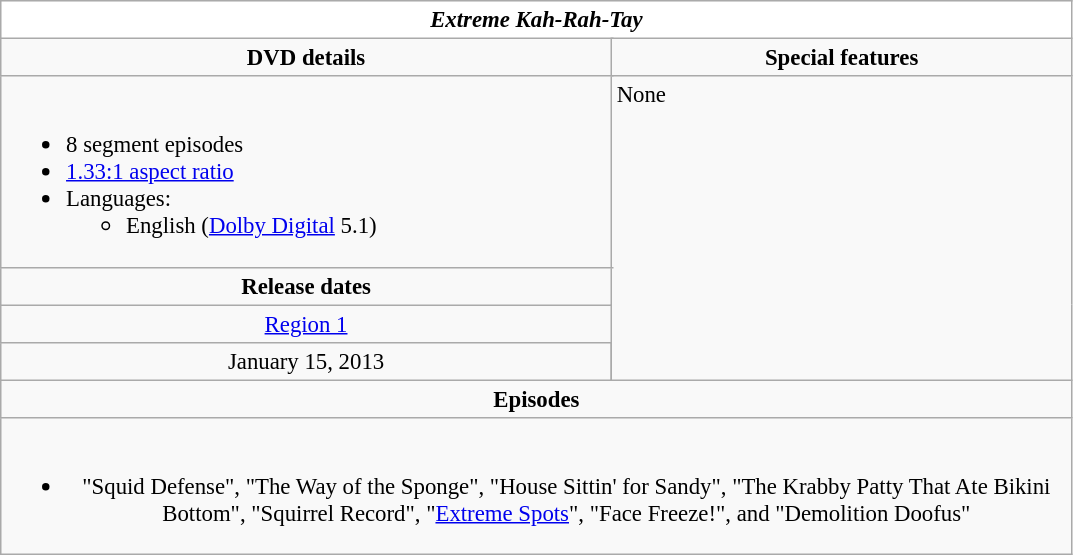<table class="wikitable" style="font-size: 95%;">
<tr style="background:#FFF; color:#000;">
<td colspan="4" align="center"><strong><em>Extreme Kah-Rah-Tay</em></strong></td>
</tr>
<tr valign="top">
<td style="text-align:center; width:400px;" colspan="3"><strong>DVD details</strong></td>
<td style="width:300px; text-align:center;"><strong>Special features</strong></td>
</tr>
<tr valign="top">
<td colspan="3" style="text-align:left; width:400px;"><br><ul><li>8 segment episodes</li><li><a href='#'>1.33:1 aspect ratio</a></li><li>Languages:<ul><li>English (<a href='#'>Dolby Digital</a> 5.1)</li></ul></li></ul></td>
<td rowspan="4" style="text-align:left; width:300px;">None</td>
</tr>
<tr>
<td colspan="3" style="text-align:center;"><strong>Release dates</strong></td>
</tr>
<tr>
<td colspan="3" style="text-align:center;"><a href='#'>Region 1</a></td>
</tr>
<tr style="text-align:center;">
<td>January 15, 2013</td>
</tr>
<tr>
<td style="text-align:center; width:400px;" colspan="4"><strong>Episodes</strong></td>
</tr>
<tr>
<td style="text-align:center; width:400px;" colspan="4"><br><ul><li>"Squid Defense", "The Way of the Sponge", "House Sittin' for Sandy", "The Krabby Patty That Ate Bikini Bottom", "Squirrel Record", "<a href='#'>Extreme Spots</a>", "Face Freeze!", and "Demolition Doofus"</li></ul></td>
</tr>
</table>
